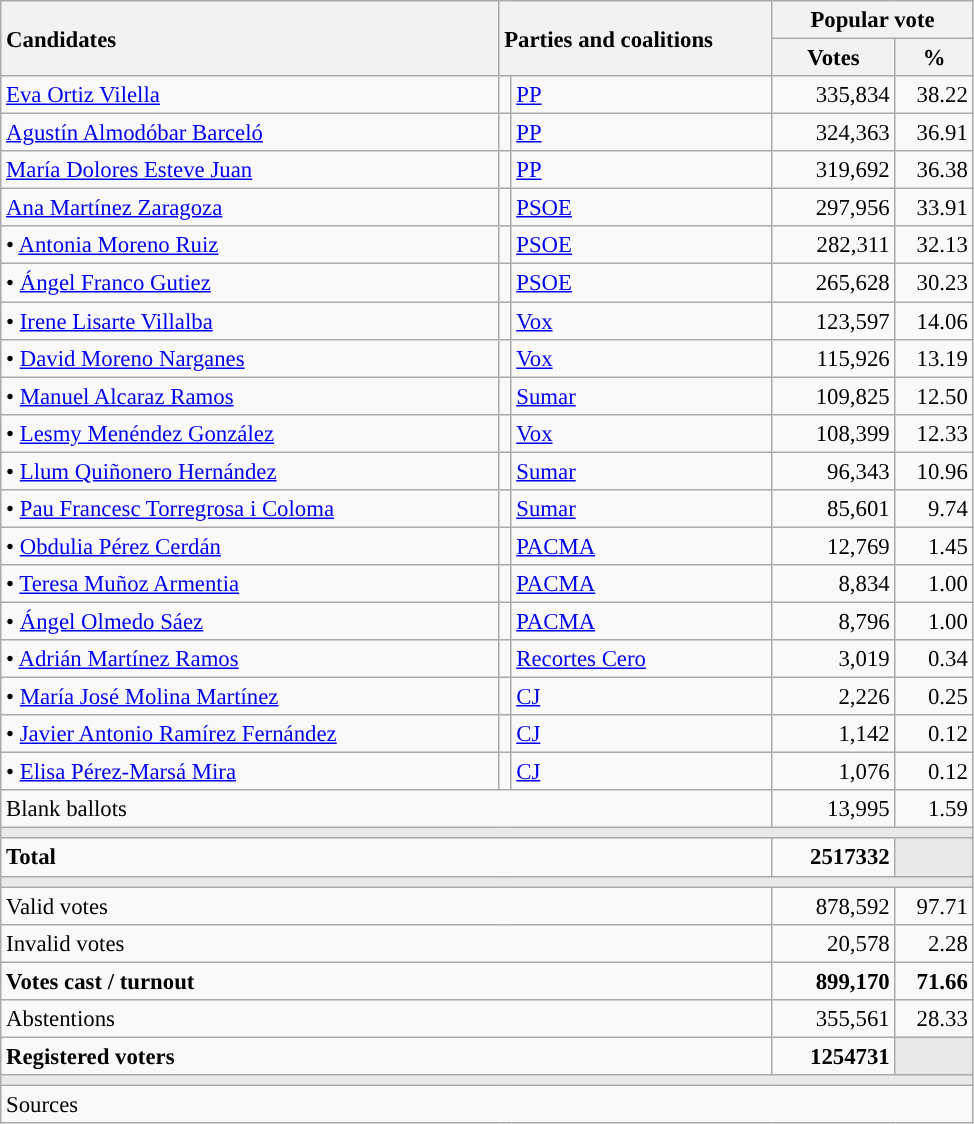<table class="wikitable" style="text-align:right; font-size:95%;">
<tr>
<th style="text-align:left;" rowspan="2" width="325">Candidates</th>
<th style="text-align:left;" rowspan="2" colspan="2" width="175">Parties and coalitions</th>
<th colspan="2">Popular vote</th>
</tr>
<tr>
<th width="75">Votes</th>
<th width="45">%</th>
</tr>
<tr>
<td align="left"> <a href='#'>Eva Ortiz Vilella</a></td>
<td width="1" style="color:inherit;background:"></td>
<td align="left"><a href='#'>PP</a></td>
<td>335,834</td>
<td>38.22</td>
</tr>
<tr>
<td align="left"> <a href='#'>Agustín Almodóbar Barceló</a></td>
<td width="1" style="color:inherit;background:"></td>
<td align="left"><a href='#'>PP</a></td>
<td>324,363</td>
<td>36.91</td>
</tr>
<tr>
<td align="left"> <a href='#'>María Dolores Esteve Juan</a></td>
<td width="1" style="color:inherit;background:"></td>
<td align="left"><a href='#'>PP</a></td>
<td>319,692</td>
<td>36.38</td>
</tr>
<tr>
<td align="left"> <a href='#'>Ana Martínez Zaragoza</a></td>
<td width="1" style="color:inherit;background:"></td>
<td align="left"><a href='#'>PSOE</a></td>
<td>297,956</td>
<td>33.91</td>
</tr>
<tr>
<td align="left">• <a href='#'>Antonia Moreno Ruiz</a></td>
<td width="1" style="color:inherit;background:"></td>
<td align="left"><a href='#'>PSOE</a></td>
<td>282,311</td>
<td>32.13</td>
</tr>
<tr>
<td align="left">• <a href='#'>Ángel Franco Gutiez</a></td>
<td width="1" style="color:inherit;background:"></td>
<td align="left"><a href='#'>PSOE</a></td>
<td>265,628</td>
<td>30.23</td>
</tr>
<tr>
<td align="left">• <a href='#'>Irene Lisarte Villalba</a></td>
<td width="1" style="color:inherit;background:"></td>
<td align="left"><a href='#'>Vox</a></td>
<td>123,597</td>
<td>14.06</td>
</tr>
<tr>
<td align="left">• <a href='#'>David Moreno Narganes</a></td>
<td width="1" style="color:inherit;background:"></td>
<td align="left"><a href='#'>Vox</a></td>
<td>115,926</td>
<td>13.19</td>
</tr>
<tr>
<td align="left">• <a href='#'>Manuel Alcaraz Ramos</a></td>
<td width="1" style="color:inherit;background:"></td>
<td align="left"><a href='#'>Sumar</a></td>
<td>109,825</td>
<td>12.50</td>
</tr>
<tr>
<td align="left">• <a href='#'>Lesmy Menéndez González</a></td>
<td width="1" style="color:inherit;background:"></td>
<td align="left"><a href='#'>Vox</a></td>
<td>108,399</td>
<td>12.33</td>
</tr>
<tr>
<td align="left">• <a href='#'>Llum Quiñonero Hernández</a></td>
<td width="1" style="color:inherit;background:"></td>
<td align="left"><a href='#'>Sumar</a></td>
<td>96,343</td>
<td>10.96</td>
</tr>
<tr>
<td align="left">• <a href='#'>Pau Francesc Torregrosa i Coloma</a></td>
<td width="1" style="color:inherit;background:"></td>
<td align="left"><a href='#'>Sumar</a></td>
<td>85,601</td>
<td>9.74</td>
</tr>
<tr>
<td align="left">• <a href='#'>Obdulia Pérez Cerdán</a></td>
<td width="1" style="color:inherit;background:"></td>
<td align="left"><a href='#'>PACMA</a></td>
<td>12,769</td>
<td>1.45</td>
</tr>
<tr>
<td align="left">• <a href='#'>Teresa Muñoz Armentia</a></td>
<td width="1" style="color:inherit;background:"></td>
<td align="left"><a href='#'>PACMA</a></td>
<td>8,834</td>
<td>1.00</td>
</tr>
<tr>
<td align="left">• <a href='#'>Ángel Olmedo Sáez</a></td>
<td width="1" style="color:inherit;background:"></td>
<td align="left"><a href='#'>PACMA</a></td>
<td>8,796</td>
<td>1.00</td>
</tr>
<tr>
<td align="left">• <a href='#'>Adrián Martínez Ramos</a></td>
<td width="1" style="color:inherit;background:"></td>
<td align="left"><a href='#'>Recortes Cero</a></td>
<td>3,019</td>
<td>0.34</td>
</tr>
<tr>
<td align="left">• <a href='#'>María José Molina Martínez</a></td>
<td width="1" style="color:inherit;background:"></td>
<td align="left"><a href='#'>CJ</a></td>
<td>2,226</td>
<td>0.25</td>
</tr>
<tr>
<td align="left">• <a href='#'>Javier Antonio Ramírez Fernández</a></td>
<td width="1" style="color:inherit;background:"></td>
<td align="left"><a href='#'>CJ</a></td>
<td>1,142</td>
<td>0.12</td>
</tr>
<tr>
<td align="left">• <a href='#'>Elisa Pérez-Marsá Mira</a></td>
<td width="1" style="color:inherit;background:"></td>
<td align="left"><a href='#'>CJ</a></td>
<td>1,076</td>
<td>0.12</td>
</tr>
<tr>
<td align="left" colspan="3">Blank ballots</td>
<td>13,995</td>
<td>1.59</td>
</tr>
<tr>
<td colspan="5" bgcolor="#E9E9E9"></td>
</tr>
<tr style="font-weight:bold;">
<td align="left" colspan="3">Total</td>
<td>2517332</td>
<td bgcolor="#E9E9E9"></td>
</tr>
<tr>
<td colspan="5" bgcolor="#E9E9E9"></td>
</tr>
<tr>
<td align="left" colspan="3">Valid votes</td>
<td>878,592</td>
<td>97.71</td>
</tr>
<tr>
<td align="left" colspan="3">Invalid votes</td>
<td>20,578</td>
<td>2.28</td>
</tr>
<tr style="font-weight:bold;">
<td align="left" colspan="3">Votes cast / turnout</td>
<td>899,170</td>
<td>71.66</td>
</tr>
<tr>
<td align="left" colspan="3">Abstentions</td>
<td>355,561</td>
<td>28.33</td>
</tr>
<tr style="font-weight:bold;">
<td align="left" colspan="3">Registered voters</td>
<td>1254731</td>
<td bgcolor="#E9E9E9"></td>
</tr>
<tr>
<td colspan="5" bgcolor="#E9E9E9"></td>
</tr>
<tr>
<td align="left" colspan="5">Sources</td>
</tr>
</table>
